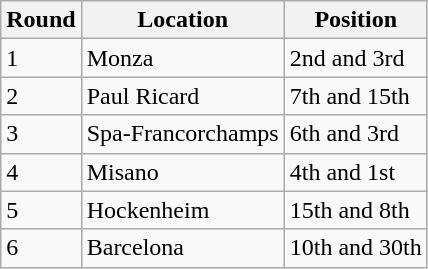<table class="wikitable">
<tr>
<th>Round</th>
<th>Location</th>
<th>Position</th>
</tr>
<tr>
<td>1</td>
<td>Monza</td>
<td>2nd and 3rd</td>
</tr>
<tr>
<td>2</td>
<td>Paul Ricard</td>
<td>7th and 15th </td>
</tr>
<tr>
<td>3</td>
<td>Spa-Francorchamps</td>
<td>6th and 3rd </td>
</tr>
<tr>
<td>4</td>
<td>Misano</td>
<td>4th and 1st </td>
</tr>
<tr>
<td>5</td>
<td>Hockenheim</td>
<td>15th and 8th </td>
</tr>
<tr>
<td>6</td>
<td>Barcelona</td>
<td>10th and 30th </td>
</tr>
</table>
